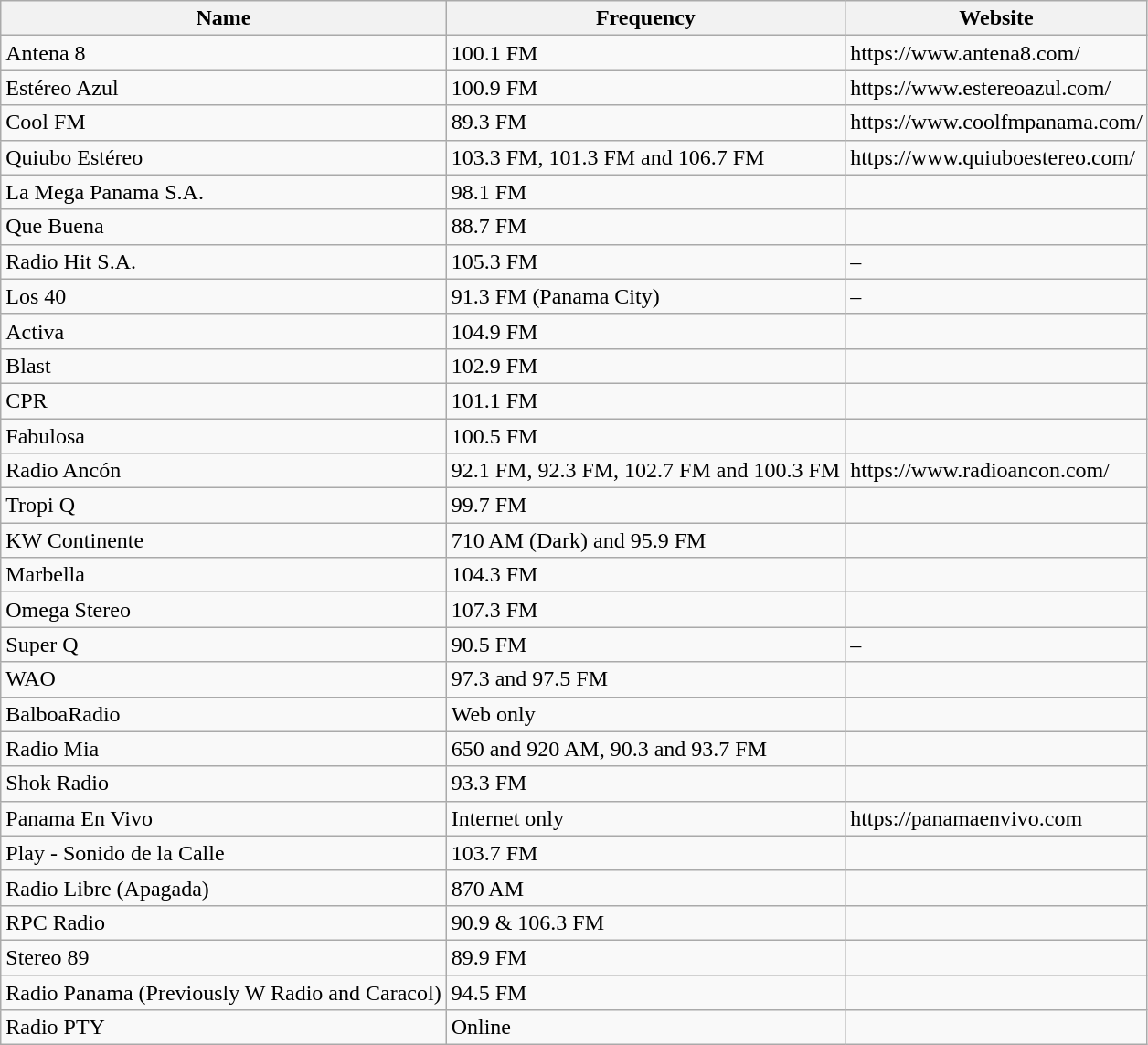<table class="wikitable">
<tr>
<th>Name</th>
<th>Frequency</th>
<th>Website</th>
</tr>
<tr>
<td>Antena 8</td>
<td>100.1 FM</td>
<td>https://www.antena8.com/</td>
</tr>
<tr>
<td>Estéreo Azul</td>
<td>100.9 FM</td>
<td>https://www.estereoazul.com/</td>
</tr>
<tr>
<td>Cool FM</td>
<td>89.3 FM</td>
<td>https://www.coolfmpanama.com/</td>
</tr>
<tr>
<td>Quiubo Estéreo</td>
<td>103.3 FM, 101.3 FM and 106.7 FM</td>
<td>https://www.quiuboestereo.com/</td>
</tr>
<tr>
<td>La Mega Panama S.A.</td>
<td>98.1 FM</td>
<td></td>
</tr>
<tr>
<td>Que Buena</td>
<td>88.7 FM</td>
<td></td>
</tr>
<tr>
<td>Radio Hit S.A.</td>
<td>105.3 FM</td>
<td>–</td>
</tr>
<tr>
<td>Los 40</td>
<td>91.3 FM (Panama City)</td>
<td>–</td>
</tr>
<tr>
<td>Activa</td>
<td>104.9 FM</td>
<td></td>
</tr>
<tr>
<td>Blast</td>
<td>102.9 FM</td>
<td></td>
</tr>
<tr>
<td>CPR</td>
<td>101.1 FM</td>
<td></td>
</tr>
<tr>
<td>Fabulosa</td>
<td>100.5 FM</td>
<td></td>
</tr>
<tr>
<td>Radio Ancón</td>
<td>92.1 FM, 92.3 FM, 102.7 FM and 100.3 FM</td>
<td>https://www.radioancon.com/</td>
</tr>
<tr>
<td>Tropi Q</td>
<td>99.7 FM</td>
<td></td>
</tr>
<tr>
<td>KW Continente</td>
<td>710 AM (Dark) and 95.9 FM</td>
<td></td>
</tr>
<tr>
<td>Marbella</td>
<td>104.3 FM</td>
<td></td>
</tr>
<tr>
<td>Omega Stereo</td>
<td>107.3 FM</td>
<td></td>
</tr>
<tr>
<td>Super Q</td>
<td>90.5 FM</td>
<td>–</td>
</tr>
<tr>
<td>WAO</td>
<td>97.3 and 97.5 FM</td>
<td></td>
</tr>
<tr>
<td>BalboaRadio</td>
<td>Web only</td>
<td></td>
</tr>
<tr>
<td>Radio Mia</td>
<td>650 and 920 AM, 90.3 and 93.7 FM</td>
<td></td>
</tr>
<tr>
<td>Shok Radio</td>
<td>93.3 FM</td>
<td></td>
</tr>
<tr>
<td>Panama En Vivo</td>
<td>Internet only</td>
<td> https://panamaenvivo.com</td>
</tr>
<tr>
<td>Play - Sonido de la Calle</td>
<td>103.7 FM</td>
<td></td>
</tr>
<tr>
<td>Radio Libre (Apagada)</td>
<td>870 AM</td>
<td></td>
</tr>
<tr>
<td>RPC Radio</td>
<td>90.9 & 106.3 FM</td>
<td></td>
</tr>
<tr>
<td>Stereo 89</td>
<td>89.9 FM</td>
<td></td>
</tr>
<tr>
<td>Radio Panama (Previously W Radio and Caracol)</td>
<td>94.5 FM</td>
<td></td>
</tr>
<tr>
<td>Radio PTY</td>
<td>Online</td>
<td></td>
</tr>
</table>
